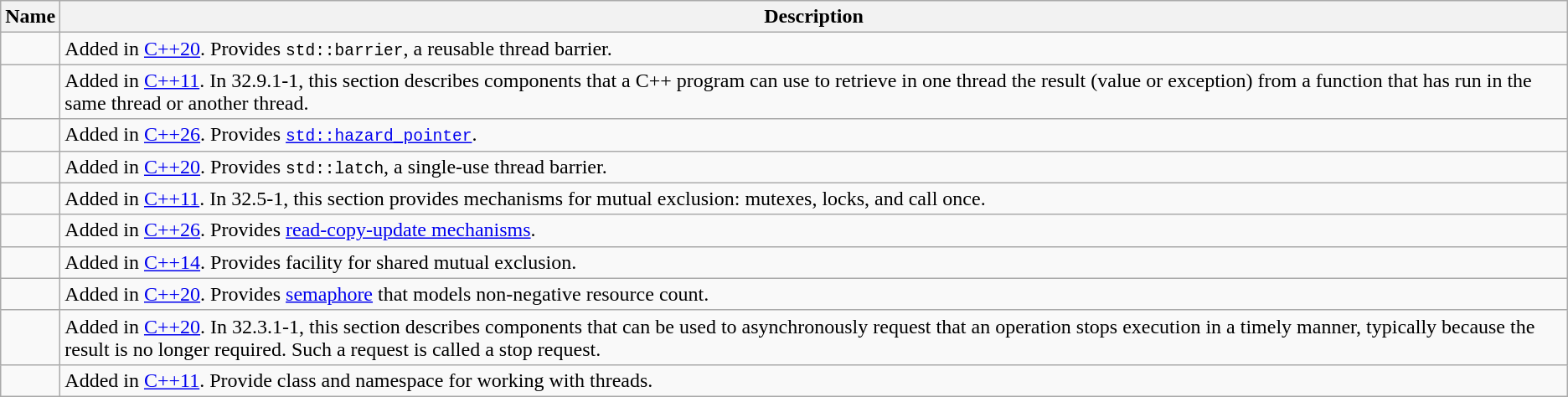<table class="wikitable">
<tr>
<th>Name</th>
<th>Description</th>
</tr>
<tr>
<td></td>
<td>Added in <a href='#'>C++20</a>. Provides <code>std::barrier</code>, a reusable thread barrier.</td>
</tr>
<tr>
<td></td>
<td>Added in <a href='#'>C++11</a>. In 32.9.1-1, this section describes components that a C++ program can use to retrieve in one thread the result (value or exception) from a function that has run in the same thread or another thread.</td>
</tr>
<tr>
<td></td>
<td>Added in <a href='#'>C++26</a>. Provides <a href='#'><code>std::hazard_pointer</code></a>.</td>
</tr>
<tr>
<td></td>
<td>Added in <a href='#'>C++20</a>. Provides <code>std::latch</code>, a single-use thread barrier.</td>
</tr>
<tr>
<td></td>
<td>Added in <a href='#'>C++11</a>. In 32.5-1, this section provides mechanisms for mutual exclusion: mutexes, locks, and call once.</td>
</tr>
<tr>
<td></td>
<td>Added in <a href='#'>C++26</a>. Provides <a href='#'>read-copy-update mechanisms</a>.</td>
</tr>
<tr>
<td></td>
<td>Added in <a href='#'>C++14</a>. Provides facility for shared mutual exclusion.</td>
</tr>
<tr>
<td></td>
<td>Added in <a href='#'>C++20</a>. Provides <a href='#'>semaphore</a> that models non-negative resource count.</td>
</tr>
<tr>
<td></td>
<td>Added in <a href='#'>C++20</a>. In 32.3.1-1, this section describes components that can be used to asynchronously request that an operation stops execution in a timely manner, typically because the result is no longer required. Such a request is called a stop request.</td>
</tr>
<tr>
<td></td>
<td>Added in <a href='#'>C++11</a>. Provide class and namespace for working with threads.</td>
</tr>
</table>
